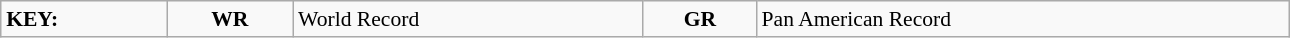<table class="wikitable" style="margin:0.5em auto; font-size:90%;position:relative;" width=68%>
<tr>
<td><strong>KEY:</strong></td>
<td align=center><strong>WR</strong></td>
<td>World Record</td>
<td align=center><strong>GR</strong></td>
<td>Pan American Record</td>
</tr>
</table>
